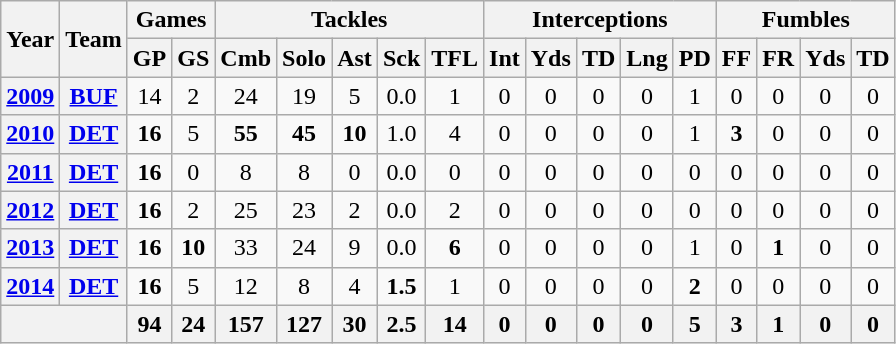<table class="wikitable" style="text-align:center">
<tr>
<th rowspan="2">Year</th>
<th rowspan="2">Team</th>
<th colspan="2">Games</th>
<th colspan="5">Tackles</th>
<th colspan="5">Interceptions</th>
<th colspan="4">Fumbles</th>
</tr>
<tr>
<th>GP</th>
<th>GS</th>
<th>Cmb</th>
<th>Solo</th>
<th>Ast</th>
<th>Sck</th>
<th>TFL</th>
<th>Int</th>
<th>Yds</th>
<th>TD</th>
<th>Lng</th>
<th>PD</th>
<th>FF</th>
<th>FR</th>
<th>Yds</th>
<th>TD</th>
</tr>
<tr>
<th><a href='#'>2009</a></th>
<th><a href='#'>BUF</a></th>
<td>14</td>
<td>2</td>
<td>24</td>
<td>19</td>
<td>5</td>
<td>0.0</td>
<td>1</td>
<td>0</td>
<td>0</td>
<td>0</td>
<td>0</td>
<td>1</td>
<td>0</td>
<td>0</td>
<td>0</td>
<td>0</td>
</tr>
<tr>
<th><a href='#'>2010</a></th>
<th><a href='#'>DET</a></th>
<td><strong>16</strong></td>
<td>5</td>
<td><strong>55</strong></td>
<td><strong>45</strong></td>
<td><strong>10</strong></td>
<td>1.0</td>
<td>4</td>
<td>0</td>
<td>0</td>
<td>0</td>
<td>0</td>
<td>1</td>
<td><strong>3</strong></td>
<td>0</td>
<td>0</td>
<td>0</td>
</tr>
<tr>
<th><a href='#'>2011</a></th>
<th><a href='#'>DET</a></th>
<td><strong>16</strong></td>
<td>0</td>
<td>8</td>
<td>8</td>
<td>0</td>
<td>0.0</td>
<td>0</td>
<td>0</td>
<td>0</td>
<td>0</td>
<td>0</td>
<td>0</td>
<td>0</td>
<td>0</td>
<td>0</td>
<td>0</td>
</tr>
<tr>
<th><a href='#'>2012</a></th>
<th><a href='#'>DET</a></th>
<td><strong>16</strong></td>
<td>2</td>
<td>25</td>
<td>23</td>
<td>2</td>
<td>0.0</td>
<td>2</td>
<td>0</td>
<td>0</td>
<td>0</td>
<td>0</td>
<td>0</td>
<td>0</td>
<td>0</td>
<td>0</td>
<td>0</td>
</tr>
<tr>
<th><a href='#'>2013</a></th>
<th><a href='#'>DET</a></th>
<td><strong>16</strong></td>
<td><strong>10</strong></td>
<td>33</td>
<td>24</td>
<td>9</td>
<td>0.0</td>
<td><strong>6</strong></td>
<td>0</td>
<td>0</td>
<td>0</td>
<td>0</td>
<td>1</td>
<td>0</td>
<td><strong>1</strong></td>
<td>0</td>
<td>0</td>
</tr>
<tr>
<th><a href='#'>2014</a></th>
<th><a href='#'>DET</a></th>
<td><strong>16</strong></td>
<td>5</td>
<td>12</td>
<td>8</td>
<td>4</td>
<td><strong>1.5</strong></td>
<td>1</td>
<td>0</td>
<td>0</td>
<td>0</td>
<td>0</td>
<td><strong>2</strong></td>
<td>0</td>
<td>0</td>
<td>0</td>
<td>0</td>
</tr>
<tr>
<th colspan="2"></th>
<th>94</th>
<th>24</th>
<th>157</th>
<th>127</th>
<th>30</th>
<th>2.5</th>
<th>14</th>
<th>0</th>
<th>0</th>
<th>0</th>
<th>0</th>
<th>5</th>
<th>3</th>
<th>1</th>
<th>0</th>
<th>0</th>
</tr>
</table>
